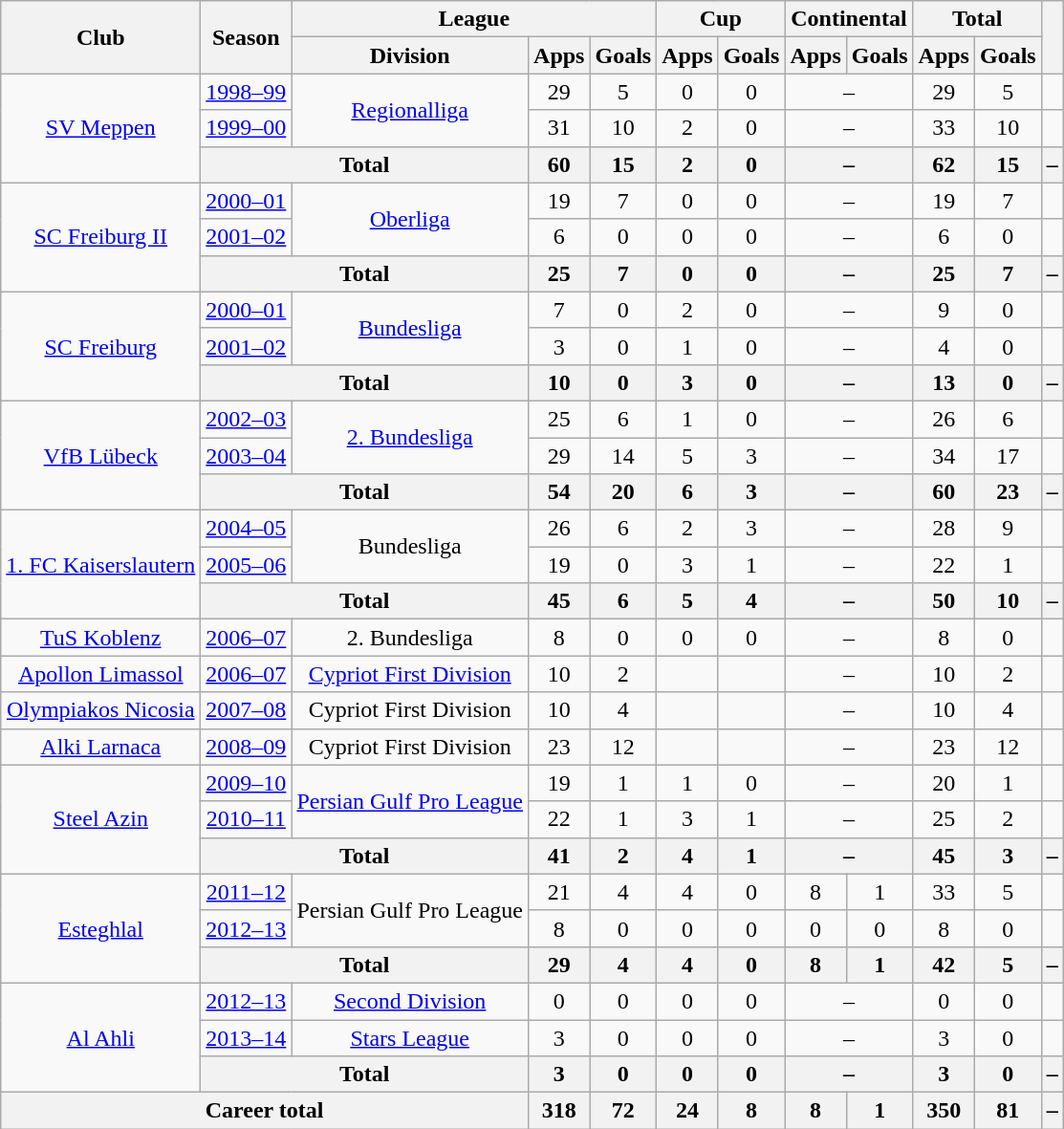<table class="wikitable" style="text-align:center">
<tr>
<th rowspan="2">Club</th>
<th rowspan="2">Season</th>
<th colspan="3">League</th>
<th colspan="2">Cup</th>
<th colspan="2">Continental</th>
<th colspan="2">Total</th>
<th rowspan="2"></th>
</tr>
<tr>
<th>Division</th>
<th>Apps</th>
<th>Goals</th>
<th>Apps</th>
<th>Goals</th>
<th>Apps</th>
<th>Goals</th>
<th>Apps</th>
<th>Goals</th>
</tr>
<tr>
<td rowspan="3"><a href='#'>SV Meppen</a></td>
<td><a href='#'>1998–99</a></td>
<td rowspan="2"><a href='#'>Regionalliga</a></td>
<td>29</td>
<td>5</td>
<td>0</td>
<td>0</td>
<td colspan="2">–</td>
<td>29</td>
<td>5</td>
<td></td>
</tr>
<tr>
<td><a href='#'>1999–00</a></td>
<td>31</td>
<td>10</td>
<td>2</td>
<td>0</td>
<td colspan="2">–</td>
<td>33</td>
<td>10</td>
<td></td>
</tr>
<tr>
<th colspan="2">Total</th>
<th>60</th>
<th>15</th>
<th>2</th>
<th>0</th>
<th colspan="2">–</th>
<th>62</th>
<th>15</th>
<th>–</th>
</tr>
<tr>
<td rowspan="3"><a href='#'>SC Freiburg II</a></td>
<td><a href='#'>2000–01</a></td>
<td rowspan="2"><a href='#'>Oberliga</a></td>
<td>19</td>
<td>7</td>
<td>0</td>
<td>0</td>
<td colspan="2">–</td>
<td>19</td>
<td>7</td>
<td></td>
</tr>
<tr>
<td><a href='#'>2001–02</a></td>
<td>6</td>
<td>0</td>
<td>0</td>
<td>0</td>
<td colspan="2">–</td>
<td>6</td>
<td>0</td>
<td></td>
</tr>
<tr>
<th colspan="2">Total</th>
<th>25</th>
<th>7</th>
<th>0</th>
<th>0</th>
<th colspan="2">–</th>
<th>25</th>
<th>7</th>
<th>–</th>
</tr>
<tr>
<td rowspan="3"><a href='#'>SC Freiburg</a></td>
<td><a href='#'>2000–01</a></td>
<td rowspan="2"><a href='#'>Bundesliga</a></td>
<td>7</td>
<td>0</td>
<td>2</td>
<td>0</td>
<td colspan="2">–</td>
<td>9</td>
<td>0</td>
<td></td>
</tr>
<tr>
<td><a href='#'>2001–02</a></td>
<td>3</td>
<td>0</td>
<td>1</td>
<td>0</td>
<td colspan="2">–</td>
<td>4</td>
<td>0</td>
<td></td>
</tr>
<tr>
<th colspan="2">Total</th>
<th>10</th>
<th>0</th>
<th>3</th>
<th>0</th>
<th colspan="2">–</th>
<th>13</th>
<th>0</th>
<th>–</th>
</tr>
<tr>
<td rowspan="3"><a href='#'>VfB Lübeck</a></td>
<td><a href='#'>2002–03</a></td>
<td rowspan="2"><a href='#'>2. Bundesliga</a></td>
<td>25</td>
<td>6</td>
<td>1</td>
<td>0</td>
<td colspan="2">–</td>
<td>26</td>
<td>6</td>
<td></td>
</tr>
<tr>
<td><a href='#'>2003–04</a></td>
<td>29</td>
<td>14</td>
<td>5</td>
<td>3</td>
<td colspan="2">–</td>
<td>34</td>
<td>17</td>
<td></td>
</tr>
<tr>
<th colspan="2">Total</th>
<th>54</th>
<th>20</th>
<th>6</th>
<th>3</th>
<th colspan="2">–</th>
<th>60</th>
<th>23</th>
<th>–</th>
</tr>
<tr>
<td rowspan="3"><a href='#'>1. FC Kaiserslautern</a></td>
<td><a href='#'>2004–05</a></td>
<td rowspan="2">Bundesliga</td>
<td>26</td>
<td>6</td>
<td>2</td>
<td>3</td>
<td colspan="2">–</td>
<td>28</td>
<td>9</td>
<td></td>
</tr>
<tr>
<td><a href='#'>2005–06</a></td>
<td>19</td>
<td>0</td>
<td>3</td>
<td>1</td>
<td colspan="2">–</td>
<td>22</td>
<td>1</td>
<td></td>
</tr>
<tr>
<th colspan="2">Total</th>
<th>45</th>
<th>6</th>
<th>5</th>
<th>4</th>
<th colspan="2">–</th>
<th>50</th>
<th>10</th>
<th>–</th>
</tr>
<tr>
<td><a href='#'>TuS Koblenz</a></td>
<td><a href='#'>2006–07</a></td>
<td>2. Bundesliga</td>
<td>8</td>
<td>0</td>
<td>0</td>
<td>0</td>
<td colspan="2">–</td>
<td>8</td>
<td>0</td>
<td></td>
</tr>
<tr>
<td><a href='#'>Apollon Limassol</a></td>
<td><a href='#'>2006–07</a></td>
<td><a href='#'>Cypriot First Division</a></td>
<td>10</td>
<td>2</td>
<td></td>
<td></td>
<td colspan="2">–</td>
<td>10</td>
<td>2</td>
<td></td>
</tr>
<tr>
<td><a href='#'>Olympiakos Nicosia</a></td>
<td><a href='#'>2007–08</a></td>
<td>Cypriot First Division</td>
<td>10</td>
<td>4</td>
<td></td>
<td></td>
<td colspan="2">–</td>
<td>10</td>
<td>4</td>
<td></td>
</tr>
<tr>
<td><a href='#'>Alki Larnaca</a></td>
<td><a href='#'>2008–09</a></td>
<td>Cypriot First Division</td>
<td>23</td>
<td>12</td>
<td></td>
<td></td>
<td colspan="2">–</td>
<td>23</td>
<td>12</td>
<td></td>
</tr>
<tr>
<td rowspan="3"><a href='#'>Steel Azin</a></td>
<td><a href='#'>2009–10</a></td>
<td rowspan="2"><a href='#'>Persian Gulf Pro League</a></td>
<td>19</td>
<td>1</td>
<td>1</td>
<td>0</td>
<td colspan="2">–</td>
<td>20</td>
<td>1</td>
<td></td>
</tr>
<tr>
<td><a href='#'>2010–11</a></td>
<td>22</td>
<td>1</td>
<td>3</td>
<td>1</td>
<td colspan="2">–</td>
<td>25</td>
<td>2</td>
<td></td>
</tr>
<tr>
<th colspan="2">Total</th>
<th>41</th>
<th>2</th>
<th>4</th>
<th>1</th>
<th colspan="2">–</th>
<th>45</th>
<th>3</th>
<th>–</th>
</tr>
<tr>
<td rowspan="3"><a href='#'>Esteghlal</a></td>
<td><a href='#'>2011–12</a></td>
<td rowspan="2">Persian Gulf Pro League</td>
<td>21</td>
<td>4</td>
<td>4</td>
<td>0</td>
<td>8</td>
<td>1</td>
<td>33</td>
<td>5</td>
<td></td>
</tr>
<tr>
<td><a href='#'>2012–13</a></td>
<td>8</td>
<td>0</td>
<td>0</td>
<td>0</td>
<td>0</td>
<td>0</td>
<td>8</td>
<td>0</td>
<td></td>
</tr>
<tr>
<th colspan="2">Total</th>
<th>29</th>
<th>4</th>
<th>4</th>
<th>0</th>
<th>8</th>
<th>1</th>
<th>42</th>
<th>5</th>
<th>–</th>
</tr>
<tr>
<td rowspan="3"><a href='#'>Al Ahli</a></td>
<td><a href='#'>2012–13</a></td>
<td><a href='#'>Second Division</a></td>
<td>0</td>
<td>0</td>
<td>0</td>
<td>0</td>
<td colspan="2">–</td>
<td>0</td>
<td>0</td>
<td></td>
</tr>
<tr>
<td><a href='#'>2013–14</a></td>
<td><a href='#'>Stars League</a></td>
<td>3</td>
<td>0</td>
<td>0</td>
<td>0</td>
<td colspan="2">–</td>
<td>3</td>
<td>0</td>
<td></td>
</tr>
<tr>
<th colspan="2">Total</th>
<th>3</th>
<th>0</th>
<th>0</th>
<th>0</th>
<th colspan="2">–</th>
<th>3</th>
<th>0</th>
<th>–</th>
</tr>
<tr>
<th colspan="3">Career total</th>
<th>318</th>
<th>72</th>
<th>24</th>
<th>8</th>
<th>8</th>
<th>1</th>
<th>350</th>
<th>81</th>
<th>–</th>
</tr>
</table>
